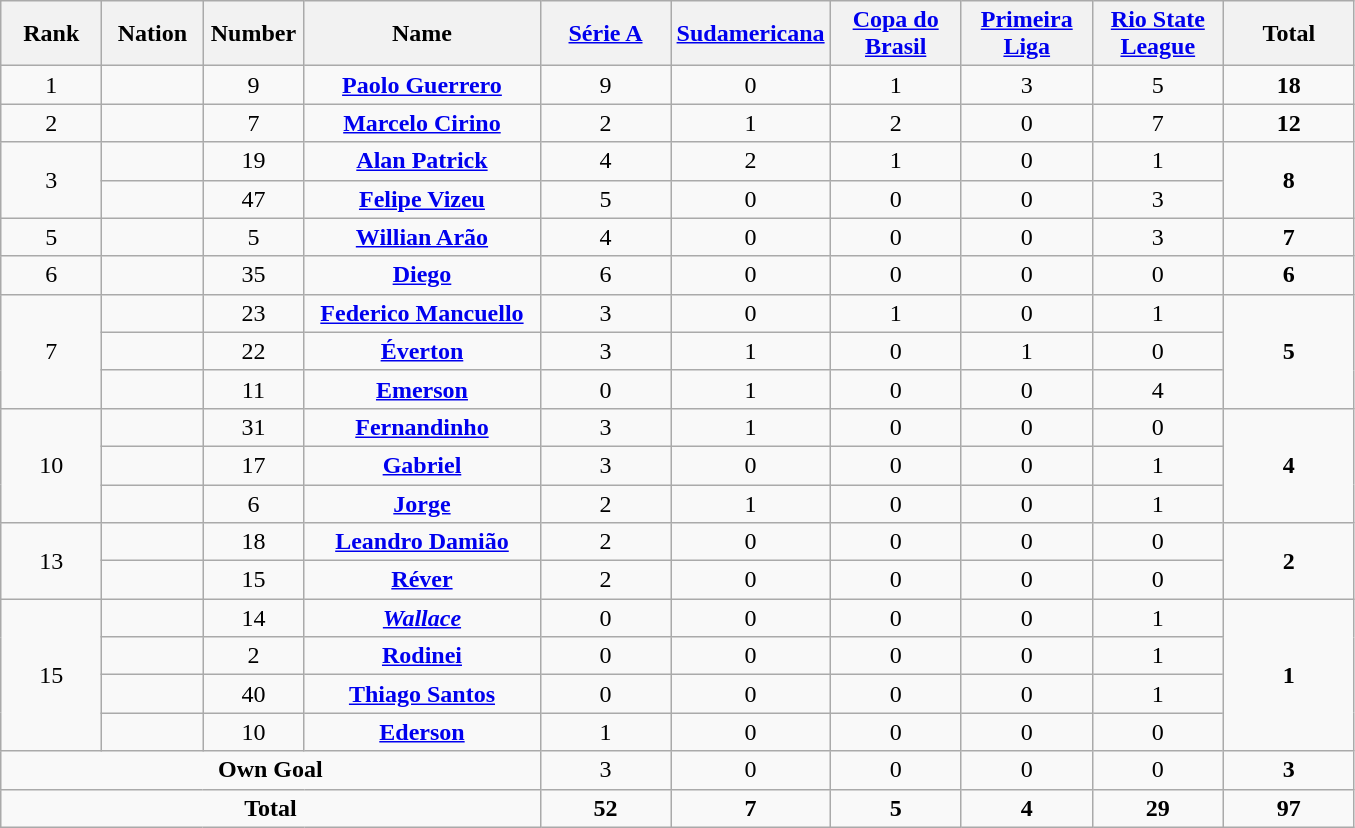<table class="wikitable plainrowheaders sortable" style="text-align:center">
<tr>
<th scope="col" ! style="width:60px;">Rank</th>
<th scope="col" ! style="width:60px;">Nation</th>
<th scope="col" ! style="width:60px;">Number</th>
<th scope="col" ! style="width:150px;">Name</th>
<th scope="col" ! style="width:80px;"><a href='#'>Série A</a></th>
<th scope="col" ! style="width:80px;"><a href='#'>Sudamericana</a></th>
<th scope="col" ! style="width:80px;"><a href='#'>Copa do Brasil</a></th>
<th scope="col" ! style="width:80px;"><a href='#'>Primeira Liga</a></th>
<th scope="col" ! style="width:80px;"><a href='#'>Rio State League</a></th>
<th scope="col" ! style="width:80px;">Total</th>
</tr>
<tr>
<td>1</td>
<td></td>
<td>9</td>
<td><strong><a href='#'>Paolo Guerrero</a></strong></td>
<td>9</td>
<td>0</td>
<td>1</td>
<td>3</td>
<td>5</td>
<td><strong>18</strong></td>
</tr>
<tr>
<td>2</td>
<td></td>
<td>7</td>
<td><strong><a href='#'>Marcelo Cirino</a></strong></td>
<td>2</td>
<td>1</td>
<td>2</td>
<td>0</td>
<td>7</td>
<td><strong>12</strong></td>
</tr>
<tr>
<td rowspan=2>3</td>
<td></td>
<td>19</td>
<td><strong><a href='#'>Alan Patrick</a></strong></td>
<td>4</td>
<td>2</td>
<td>1</td>
<td>0</td>
<td>1</td>
<td rowspan=2><strong>8</strong></td>
</tr>
<tr>
<td></td>
<td>47</td>
<td><strong><a href='#'>Felipe Vizeu</a></strong></td>
<td>5</td>
<td>0</td>
<td>0</td>
<td>0</td>
<td>3</td>
</tr>
<tr>
<td>5</td>
<td></td>
<td>5</td>
<td><strong><a href='#'>Willian Arão</a></strong></td>
<td>4</td>
<td>0</td>
<td>0</td>
<td>0</td>
<td>3</td>
<td><strong>7</strong></td>
</tr>
<tr>
<td>6</td>
<td></td>
<td>35</td>
<td><strong><a href='#'>Diego</a></strong></td>
<td>6</td>
<td>0</td>
<td>0</td>
<td>0</td>
<td>0</td>
<td><strong>6</strong></td>
</tr>
<tr>
<td rowspan=3>7</td>
<td></td>
<td>23</td>
<td><strong><a href='#'>Federico Mancuello</a></strong></td>
<td>3</td>
<td>0</td>
<td>1</td>
<td>0</td>
<td>1</td>
<td rowspan=3><strong>5</strong></td>
</tr>
<tr>
<td></td>
<td>22</td>
<td><strong><a href='#'>Éverton</a></strong></td>
<td>3</td>
<td>1</td>
<td>0</td>
<td>1</td>
<td>0</td>
</tr>
<tr>
<td></td>
<td>11</td>
<td><strong><a href='#'>Emerson</a></strong></td>
<td>0</td>
<td>1</td>
<td>0</td>
<td>0</td>
<td>4</td>
</tr>
<tr>
<td rowspan=3>10</td>
<td></td>
<td>31</td>
<td><strong><a href='#'>Fernandinho</a></strong></td>
<td>3</td>
<td>1</td>
<td>0</td>
<td>0</td>
<td>0</td>
<td rowspan=3><strong>4</strong></td>
</tr>
<tr>
<td></td>
<td>17</td>
<td><strong><a href='#'>Gabriel</a></strong></td>
<td>3</td>
<td>0</td>
<td>0</td>
<td>0</td>
<td>1</td>
</tr>
<tr>
<td></td>
<td>6</td>
<td><strong><a href='#'>Jorge</a></strong></td>
<td>2</td>
<td>1</td>
<td>0</td>
<td>0</td>
<td>1</td>
</tr>
<tr>
<td rowspan=2>13</td>
<td></td>
<td>18</td>
<td><strong><a href='#'>Leandro Damião</a></strong></td>
<td>2</td>
<td>0</td>
<td>0</td>
<td>0</td>
<td>0</td>
<td rowspan=2><strong>2</strong></td>
</tr>
<tr>
<td></td>
<td>15</td>
<td><strong><a href='#'>Réver</a></strong></td>
<td>2</td>
<td>0</td>
<td>0</td>
<td>0</td>
<td>0</td>
</tr>
<tr>
<td rowspan=4>15</td>
<td></td>
<td>14</td>
<td><strong><em><a href='#'>Wallace</a></em></strong></td>
<td>0</td>
<td>0</td>
<td>0</td>
<td>0</td>
<td>1</td>
<td rowspan=4><strong>1</strong></td>
</tr>
<tr>
<td></td>
<td>2</td>
<td><strong><a href='#'>Rodinei</a></strong></td>
<td>0</td>
<td>0</td>
<td>0</td>
<td>0</td>
<td>1</td>
</tr>
<tr>
<td></td>
<td>40</td>
<td><strong><a href='#'>Thiago Santos</a></strong></td>
<td>0</td>
<td>0</td>
<td>0</td>
<td>0</td>
<td>1</td>
</tr>
<tr>
<td></td>
<td>10</td>
<td><strong><a href='#'>Ederson</a></strong></td>
<td>1</td>
<td>0</td>
<td>0</td>
<td>0</td>
<td>0</td>
</tr>
<tr>
<td colspan=4><strong>Own Goal</strong></td>
<td>3</td>
<td>0</td>
<td>0</td>
<td>0</td>
<td>0</td>
<td><strong>3</strong></td>
</tr>
<tr>
<td colspan=4><strong>Total</strong></td>
<td><strong>52</strong></td>
<td><strong>7</strong></td>
<td><strong>5</strong></td>
<td><strong>4</strong></td>
<td><strong>29</strong></td>
<td><strong>97</strong></td>
</tr>
</table>
